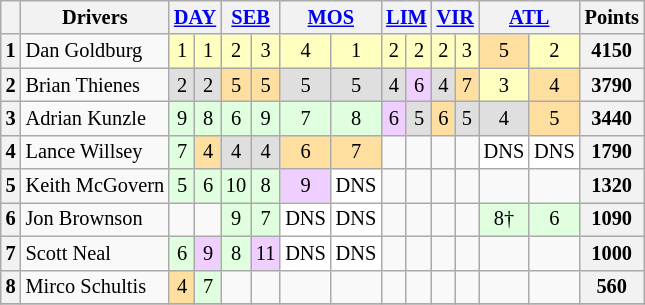<table class="wikitable" style="font-size:85%; text-align:center">
<tr>
<th></th>
<th>Drivers</th>
<th colspan=2><a href='#'>DAY</a><br></th>
<th colspan=2><a href='#'>SEB</a><br></th>
<th colspan=2><a href='#'>MOS</a><br></th>
<th colspan=2><a href='#'>LIM</a><br></th>
<th colspan=2><a href='#'>VIR</a><br></th>
<th colspan=2><a href='#'>ATL</a><br></th>
<th>Points</th>
</tr>
<tr>
<th>1</th>
<td align=left> Dan Goldburg</td>
<td style="background:#ffffbf;">1</td>
<td style="background:#ffffbf;">1</td>
<td style="background:#ffffbf;">2</td>
<td style="background:#ffffbf;">3</td>
<td style="background:#ffffbf;">4</td>
<td style="background:#ffffbf;">1</td>
<td style="background:#ffffbf;">2</td>
<td style="background:#ffffbf;">2</td>
<td style="background:#ffffbf;">2</td>
<td style="background:#ffffbf;">3</td>
<td style="background:#ffdf9f;">5</td>
<td style="background:#ffffbf;">2</td>
<th>4150</th>
</tr>
<tr>
<th>2</th>
<td align=left> Brian Thienes</td>
<td style="background:#dfdfdf;">2</td>
<td style="background:#dfdfdf;">2</td>
<td style="background:#ffdf9f;">5</td>
<td style="background:#ffdf9f;">5</td>
<td style="background:#dfdfdf;">5</td>
<td style="background:#dfdfdf;">5</td>
<td style="background:#dfdfdf;">4</td>
<td style="background:#efcfff;">6</td>
<td style="background:#dfdfdf;">4</td>
<td style="background:#ffdf9f;">7</td>
<td style="background:#ffffbf;">3</td>
<td style="background:#ffdf9f;">4</td>
<th>3790</th>
</tr>
<tr>
<th>3</th>
<td align=left> Adrian Kunzle</td>
<td style="background:#dfffdf;">9</td>
<td style="background:#dfffdf;">8</td>
<td style="background:#dfffdf;">6</td>
<td style="background:#dfffdf;">9</td>
<td style="background:#dfffdf;">7</td>
<td style="background:#dfffdf;">8</td>
<td style="background:#efcfff;">6</td>
<td style="background:#dfdfdf;">5</td>
<td style="background:#ffdf9f;">6</td>
<td style="background:#dfdfdf;">5</td>
<td style="background:#dfdfdf;">4</td>
<td style="background:#ffdf9f;">5</td>
<th>3440</th>
</tr>
<tr>
<th>4</th>
<td align=left> Lance Willsey</td>
<td style="background:#dfffdf;">7</td>
<td style="background:#ffdf9f;">4</td>
<td style="background:#dfdfdf;">4</td>
<td style="background:#dfdfdf;">4</td>
<td style="background:#ffdf9f;">6</td>
<td style="background:#ffdf9f;">7</td>
<td></td>
<td></td>
<td></td>
<td></td>
<td style="background:#ffffff;">DNS</td>
<td style="background:#ffffff;">DNS</td>
<th>1790</th>
</tr>
<tr>
<th>5</th>
<td align=left nowrap> Keith McGovern</td>
<td style="background:#dfffdf;">5</td>
<td style="background:#dfffdf;">6</td>
<td style="background:#dfffdf;">10</td>
<td style="background:#dfffdf;">8</td>
<td style="background:#efcfff;">9</td>
<td style="background:#ffffff;">DNS</td>
<td></td>
<td></td>
<td></td>
<td></td>
<td></td>
<td></td>
<th>1320</th>
</tr>
<tr>
<th>6</th>
<td align=left> Jon Brownson</td>
<td></td>
<td></td>
<td style="background:#dfffdf;">9</td>
<td style="background:#dfffdf;">7</td>
<td style="background:#ffffff;">DNS</td>
<td style="background:#ffffff;">DNS</td>
<td></td>
<td></td>
<td></td>
<td></td>
<td style="background:#dfffdf;">8†</td>
<td style="background:#dfffdf;">6</td>
<th>1090</th>
</tr>
<tr>
<th>7</th>
<td align=left> Scott Neal</td>
<td style="background:#dfffdf;">6</td>
<td style="background:#efcfff;">9</td>
<td style="background:#dfffdf;">8</td>
<td style="background:#efcfff;">11</td>
<td style="background:#ffffff;">DNS</td>
<td style="background:#ffffff;">DNS</td>
<td></td>
<td></td>
<td></td>
<td></td>
<td></td>
<td></td>
<th>1000</th>
</tr>
<tr>
<th>8</th>
<td align=left> Mirco Schultis</td>
<td style="background:#ffdf9f;">4</td>
<td style="background:#dfffdf;">7</td>
<td></td>
<td></td>
<td></td>
<td></td>
<td></td>
<td></td>
<td></td>
<td></td>
<td></td>
<td></td>
<th>560</th>
</tr>
<tr>
</tr>
</table>
